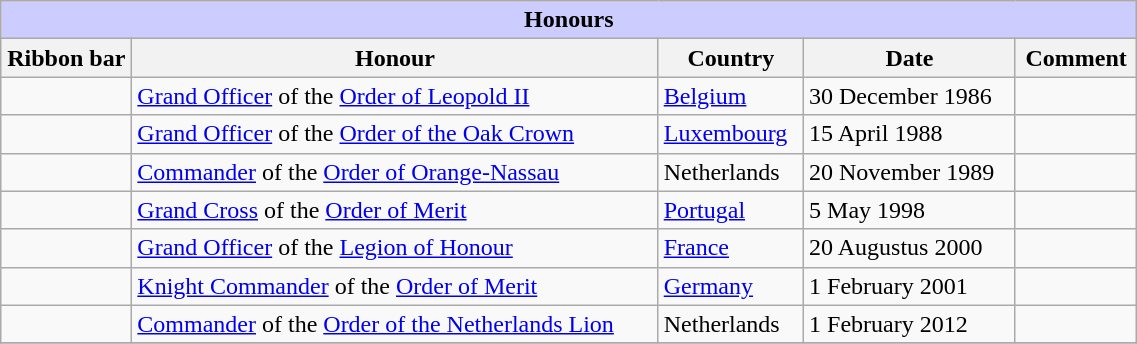<table class="wikitable" style="width:60%;">
<tr style="background:#ccf; text-align:center;">
<td colspan=5><strong>Honours</strong></td>
</tr>
<tr>
<th style="width:80px;">Ribbon bar</th>
<th>Honour</th>
<th>Country</th>
<th>Date</th>
<th>Comment</th>
</tr>
<tr>
<td></td>
<td><a href='#'>Grand Officer</a>  of the <a href='#'>Order of Leopold II</a></td>
<td><a href='#'>Belgium</a></td>
<td>30 December 1986</td>
<td></td>
</tr>
<tr>
<td></td>
<td><a href='#'>Grand Officer</a> of the <a href='#'>Order of the Oak Crown</a></td>
<td><a href='#'>Luxembourg</a></td>
<td>15 April 1988</td>
<td></td>
</tr>
<tr>
<td></td>
<td><a href='#'>Commander</a> of the <a href='#'>Order of Orange-Nassau</a></td>
<td>Netherlands</td>
<td>20 November 1989</td>
<td></td>
</tr>
<tr>
<td></td>
<td><a href='#'>Grand Cross</a> of the <a href='#'>Order of Merit</a></td>
<td><a href='#'>Portugal</a></td>
<td>5 May 1998</td>
<td></td>
</tr>
<tr>
<td></td>
<td><a href='#'>Grand Officer</a> of the <a href='#'>Legion of Honour</a></td>
<td><a href='#'>France</a></td>
<td>20 Augustus 2000</td>
<td></td>
</tr>
<tr>
<td></td>
<td><a href='#'>Knight Commander</a> of the <a href='#'>Order of Merit</a></td>
<td><a href='#'>Germany</a></td>
<td>1 February 2001</td>
<td></td>
</tr>
<tr>
<td></td>
<td><a href='#'>Commander</a> of the <a href='#'>Order of the Netherlands Lion</a></td>
<td>Netherlands</td>
<td>1 February 2012</td>
<td></td>
</tr>
<tr>
</tr>
</table>
